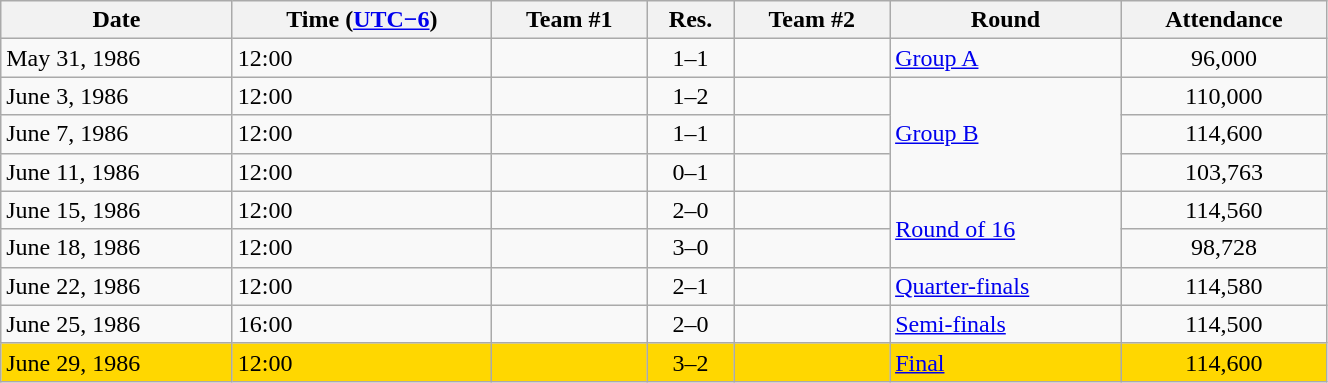<table class="wikitable sortable" style="text-align:left; width:70%;">
<tr>
<th>Date</th>
<th>Time (<a href='#'>UTC−6</a>)</th>
<th>Team #1</th>
<th>Res.</th>
<th>Team #2</th>
<th>Round</th>
<th>Attendance</th>
</tr>
<tr>
<td>May 31, 1986</td>
<td>12:00</td>
<td></td>
<td style="text-align:center;">1–1</td>
<td></td>
<td><a href='#'>Group A</a></td>
<td style="text-align:center;">96,000</td>
</tr>
<tr>
<td>June 3, 1986</td>
<td>12:00</td>
<td></td>
<td style="text-align:center;">1–2</td>
<td></td>
<td rowspan="3"><a href='#'>Group B</a></td>
<td style="text-align:center;">110,000</td>
</tr>
<tr>
<td>June 7, 1986</td>
<td>12:00</td>
<td></td>
<td style="text-align:center;">1–1</td>
<td></td>
<td style="text-align:center;">114,600</td>
</tr>
<tr>
<td>June 11, 1986</td>
<td>12:00</td>
<td></td>
<td style="text-align:center;">0–1</td>
<td></td>
<td style="text-align:center;">103,763</td>
</tr>
<tr>
<td>June 15, 1986</td>
<td>12:00</td>
<td></td>
<td style="text-align:center;">2–0</td>
<td></td>
<td rowspan="2"><a href='#'>Round of 16</a></td>
<td style="text-align:center;">114,560</td>
</tr>
<tr>
<td>June 18, 1986</td>
<td>12:00</td>
<td></td>
<td style="text-align:center;">3–0</td>
<td></td>
<td style="text-align:center;">98,728</td>
</tr>
<tr>
<td>June 22, 1986</td>
<td>12:00</td>
<td></td>
<td style="text-align:center;">2–1</td>
<td></td>
<td><a href='#'>Quarter-finals</a></td>
<td style="text-align:center;">114,580</td>
</tr>
<tr>
<td>June 25, 1986</td>
<td>16:00</td>
<td></td>
<td style="text-align:center;">2–0</td>
<td></td>
<td><a href='#'>Semi-finals</a></td>
<td style="text-align:center;">114,500</td>
</tr>
<tr bgcolor=gold>
<td>June 29, 1986</td>
<td>12:00</td>
<td></td>
<td style="text-align:center;">3–2</td>
<td></td>
<td><a href='#'>Final</a></td>
<td style="text-align:center;">114,600</td>
</tr>
</table>
